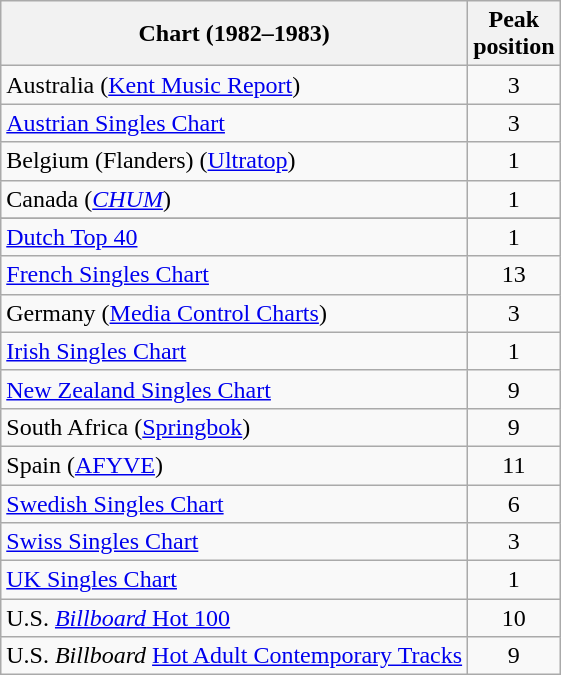<table class="wikitable sortable">
<tr>
<th>Chart (1982–1983)</th>
<th>Peak<br>position</th>
</tr>
<tr>
<td>Australia (<a href='#'>Kent Music Report</a>)</td>
<td style="text-align:center;">3</td>
</tr>
<tr>
<td><a href='#'>Austrian Singles Chart</a></td>
<td style="text-align:center;">3</td>
</tr>
<tr>
<td>Belgium (Flanders) (<a href='#'>Ultratop</a>)</td>
<td style="text-align:center;">1</td>
</tr>
<tr>
<td>Canada (<a href='#'><em>CHUM</em></a>)</td>
<td style="text-align:center;">1</td>
</tr>
<tr>
</tr>
<tr>
<td><a href='#'>Dutch Top 40</a></td>
<td style="text-align:center;">1</td>
</tr>
<tr>
<td><a href='#'>French Singles Chart</a></td>
<td style="text-align:center;">13</td>
</tr>
<tr>
<td>Germany (<a href='#'>Media Control Charts</a>)</td>
<td style="text-align:center;">3</td>
</tr>
<tr>
<td><a href='#'>Irish Singles Chart</a></td>
<td style="text-align:center;">1</td>
</tr>
<tr>
<td><a href='#'>New Zealand Singles Chart</a></td>
<td style="text-align:center;">9</td>
</tr>
<tr>
<td>South Africa (<a href='#'>Springbok</a>)</td>
<td align="center">9</td>
</tr>
<tr>
<td>Spain (<a href='#'>AFYVE</a>)</td>
<td style="text-align:center;">11</td>
</tr>
<tr>
<td><a href='#'>Swedish Singles Chart</a></td>
<td style="text-align:center;">6</td>
</tr>
<tr>
<td><a href='#'>Swiss Singles Chart</a></td>
<td style="text-align:center;">3</td>
</tr>
<tr>
<td><a href='#'>UK Singles Chart</a></td>
<td style="text-align:center;">1</td>
</tr>
<tr>
<td>U.S. <a href='#'><em>Billboard</em> Hot 100</a></td>
<td style="text-align:center;">10</td>
</tr>
<tr>
<td>U.S. <em>Billboard</em> <a href='#'>Hot Adult Contemporary Tracks</a></td>
<td style="text-align:center;">9</td>
</tr>
</table>
